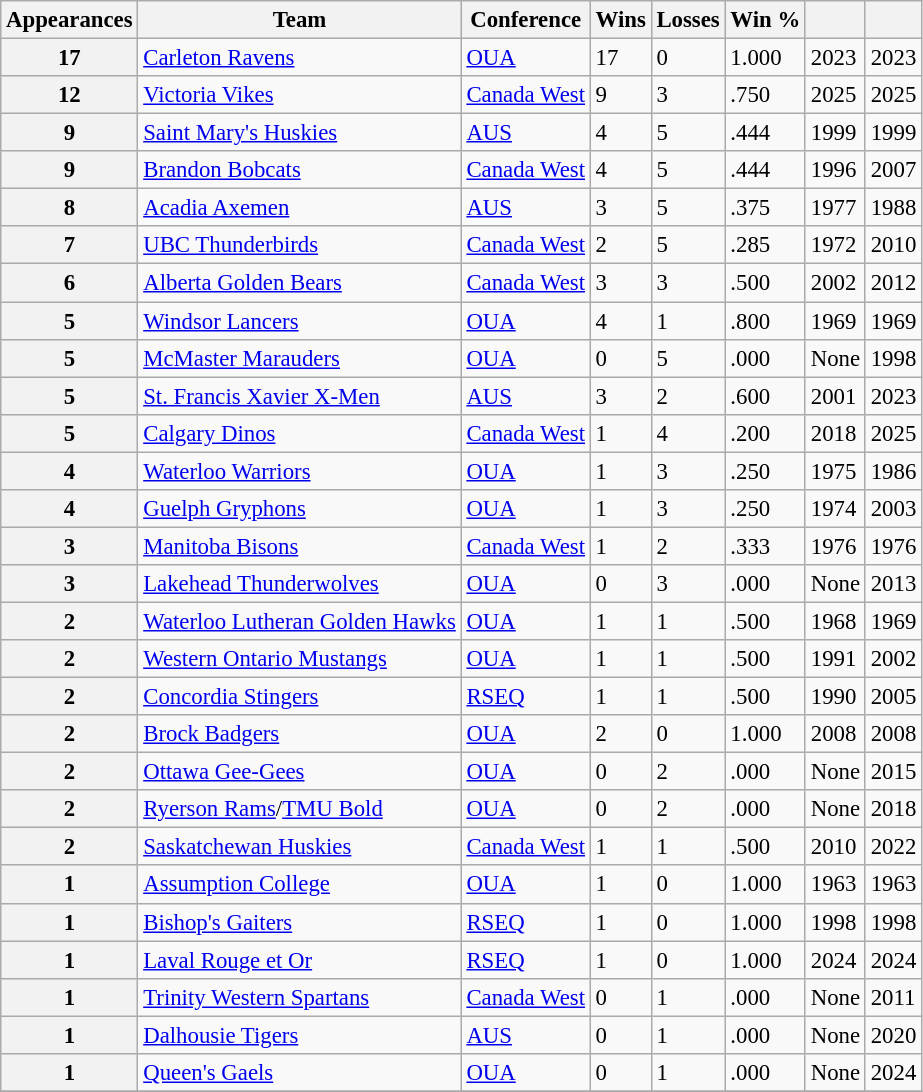<table class="wikitable sortable"  style="font-size: 95%">
<tr>
<th>Appearances</th>
<th>Team</th>
<th>Conference</th>
<th>Wins</th>
<th>Losses</th>
<th>Win %</th>
<th></th>
<th></th>
</tr>
<tr>
<th align="center">17</th>
<td><a href='#'>Carleton Ravens</a></td>
<td><a href='#'>OUA</a></td>
<td>17</td>
<td>0</td>
<td>1.000</td>
<td>2023</td>
<td>2023</td>
</tr>
<tr>
<th align="center">12</th>
<td><a href='#'>Victoria Vikes</a></td>
<td><a href='#'>Canada West</a></td>
<td>9</td>
<td>3</td>
<td>.750</td>
<td>2025</td>
<td>2025</td>
</tr>
<tr>
<th align="center">9</th>
<td><a href='#'>Saint Mary's Huskies</a></td>
<td><a href='#'>AUS</a></td>
<td>4</td>
<td>5</td>
<td>.444</td>
<td>1999</td>
<td>1999</td>
</tr>
<tr>
<th align="center">9</th>
<td><a href='#'>Brandon Bobcats</a></td>
<td><a href='#'>Canada West</a></td>
<td>4</td>
<td>5</td>
<td>.444</td>
<td>1996</td>
<td>2007</td>
</tr>
<tr>
<th align="center">8</th>
<td><a href='#'>Acadia Axemen</a></td>
<td><a href='#'>AUS</a></td>
<td>3</td>
<td>5</td>
<td>.375</td>
<td>1977</td>
<td>1988</td>
</tr>
<tr>
<th align="center">7</th>
<td><a href='#'>UBC Thunderbirds</a></td>
<td><a href='#'>Canada West</a></td>
<td>2</td>
<td>5</td>
<td>.285</td>
<td>1972</td>
<td>2010</td>
</tr>
<tr>
<th align="center">6</th>
<td><a href='#'>Alberta Golden Bears</a></td>
<td><a href='#'>Canada West</a></td>
<td>3</td>
<td>3</td>
<td>.500</td>
<td>2002</td>
<td>2012</td>
</tr>
<tr>
<th align="center">5</th>
<td><a href='#'>Windsor Lancers</a></td>
<td><a href='#'>OUA</a></td>
<td>4</td>
<td>1</td>
<td>.800</td>
<td>1969</td>
<td>1969</td>
</tr>
<tr>
<th align="center">5</th>
<td><a href='#'>McMaster Marauders</a></td>
<td><a href='#'>OUA</a></td>
<td>0</td>
<td>5</td>
<td>.000</td>
<td>None</td>
<td>1998</td>
</tr>
<tr>
<th align="center">5</th>
<td><a href='#'>St. Francis Xavier X-Men</a></td>
<td><a href='#'>AUS</a></td>
<td>3</td>
<td>2</td>
<td>.600</td>
<td>2001</td>
<td>2023</td>
</tr>
<tr>
<th align="center">5</th>
<td><a href='#'>Calgary Dinos</a></td>
<td><a href='#'>Canada West</a></td>
<td>1</td>
<td>4</td>
<td>.200</td>
<td>2018</td>
<td>2025</td>
</tr>
<tr>
<th align="center">4</th>
<td><a href='#'>Waterloo Warriors</a></td>
<td><a href='#'>OUA</a></td>
<td>1</td>
<td>3</td>
<td>.250</td>
<td>1975</td>
<td>1986</td>
</tr>
<tr>
<th align="center">4</th>
<td><a href='#'>Guelph Gryphons</a></td>
<td><a href='#'>OUA</a></td>
<td>1</td>
<td>3</td>
<td>.250</td>
<td>1974</td>
<td>2003</td>
</tr>
<tr>
<th align="center">3</th>
<td><a href='#'>Manitoba Bisons</a></td>
<td><a href='#'>Canada West</a></td>
<td>1</td>
<td>2</td>
<td>.333</td>
<td>1976</td>
<td>1976</td>
</tr>
<tr>
<th align="center">3</th>
<td><a href='#'>Lakehead Thunderwolves</a></td>
<td><a href='#'>OUA</a></td>
<td>0</td>
<td>3</td>
<td>.000</td>
<td>None</td>
<td>2013</td>
</tr>
<tr>
<th align="center">2</th>
<td><a href='#'>Waterloo Lutheran Golden Hawks</a></td>
<td><a href='#'>OUA</a></td>
<td>1</td>
<td>1</td>
<td>.500</td>
<td>1968</td>
<td>1969</td>
</tr>
<tr>
<th align="center">2</th>
<td><a href='#'>Western Ontario Mustangs</a></td>
<td><a href='#'>OUA</a></td>
<td>1</td>
<td>1</td>
<td>.500</td>
<td>1991</td>
<td>2002</td>
</tr>
<tr>
<th align="center">2</th>
<td><a href='#'>Concordia Stingers</a></td>
<td><a href='#'>RSEQ</a></td>
<td>1</td>
<td>1</td>
<td>.500</td>
<td>1990</td>
<td>2005</td>
</tr>
<tr>
<th align="center">2</th>
<td><a href='#'>Brock Badgers</a></td>
<td><a href='#'>OUA</a></td>
<td>2</td>
<td>0</td>
<td>1.000</td>
<td>2008</td>
<td>2008</td>
</tr>
<tr>
<th align="center">2</th>
<td><a href='#'>Ottawa Gee-Gees</a></td>
<td><a href='#'>OUA</a></td>
<td>0</td>
<td>2</td>
<td>.000</td>
<td>None</td>
<td>2015</td>
</tr>
<tr>
<th align="center">2</th>
<td><a href='#'>Ryerson Rams</a>/<a href='#'>TMU Bold</a></td>
<td><a href='#'>OUA</a></td>
<td>0</td>
<td>2</td>
<td>.000</td>
<td>None</td>
<td>2018</td>
</tr>
<tr>
<th align="center">2</th>
<td><a href='#'>Saskatchewan Huskies</a></td>
<td><a href='#'>Canada West</a></td>
<td>1</td>
<td>1</td>
<td>.500</td>
<td>2010</td>
<td>2022</td>
</tr>
<tr>
<th align="center">1</th>
<td><a href='#'>Assumption College</a></td>
<td><a href='#'>OUA</a></td>
<td>1</td>
<td>0</td>
<td>1.000</td>
<td>1963</td>
<td>1963</td>
</tr>
<tr>
<th align="center">1</th>
<td><a href='#'>Bishop's Gaiters</a></td>
<td><a href='#'>RSEQ</a></td>
<td>1</td>
<td>0</td>
<td>1.000</td>
<td>1998</td>
<td>1998</td>
</tr>
<tr>
<th align="center">1</th>
<td><a href='#'>Laval Rouge et Or</a></td>
<td><a href='#'>RSEQ</a></td>
<td>1</td>
<td>0</td>
<td>1.000</td>
<td>2024</td>
<td>2024</td>
</tr>
<tr>
<th align="center">1</th>
<td><a href='#'>Trinity Western Spartans</a></td>
<td><a href='#'>Canada West</a></td>
<td>0</td>
<td>1</td>
<td>.000</td>
<td>None</td>
<td>2011</td>
</tr>
<tr>
<th align="center">1</th>
<td><a href='#'>Dalhousie Tigers</a></td>
<td><a href='#'>AUS</a></td>
<td>0</td>
<td>1</td>
<td>.000</td>
<td>None</td>
<td>2020</td>
</tr>
<tr>
<th align="center">1</th>
<td><a href='#'>Queen's Gaels</a></td>
<td><a href='#'>OUA</a></td>
<td>0</td>
<td>1</td>
<td>.000</td>
<td>None</td>
<td>2024</td>
</tr>
<tr>
</tr>
</table>
